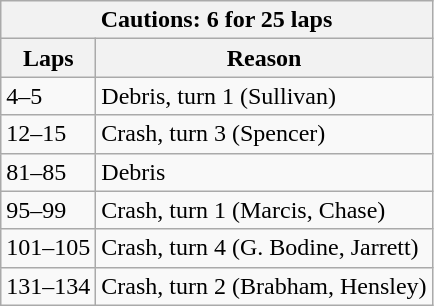<table class="wikitable">
<tr>
<th colspan=2>Cautions: 6 for 25 laps</th>
</tr>
<tr>
<th>Laps</th>
<th>Reason</th>
</tr>
<tr>
<td>4–5</td>
<td>Debris, turn 1 (Sullivan)</td>
</tr>
<tr>
<td>12–15</td>
<td>Crash, turn 3 (Spencer)</td>
</tr>
<tr>
<td>81–85</td>
<td>Debris</td>
</tr>
<tr>
<td>95–99</td>
<td>Crash, turn 1 (Marcis, Chase)</td>
</tr>
<tr>
<td>101–105</td>
<td>Crash, turn 4 (G. Bodine, Jarrett)</td>
</tr>
<tr>
<td>131–134</td>
<td>Crash, turn 2 (Brabham, Hensley)</td>
</tr>
</table>
